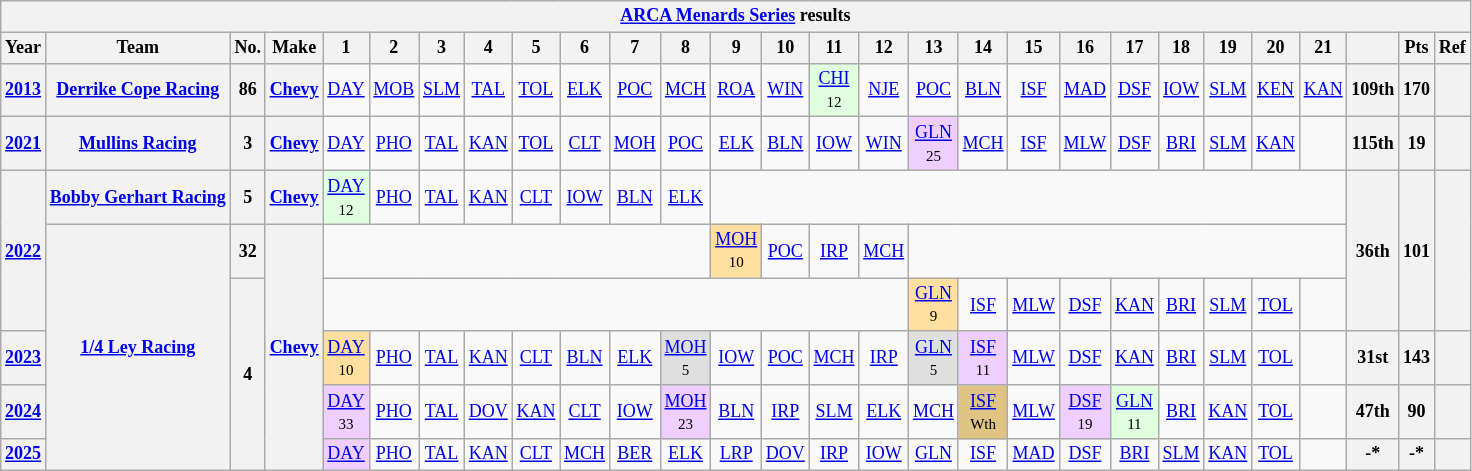<table class="wikitable" style="text-align:center; font-size:75%">
<tr>
<th colspan=28><a href='#'>ARCA Menards Series</a> results</th>
</tr>
<tr>
<th>Year</th>
<th>Team</th>
<th>No.</th>
<th>Make</th>
<th>1</th>
<th>2</th>
<th>3</th>
<th>4</th>
<th>5</th>
<th>6</th>
<th>7</th>
<th>8</th>
<th>9</th>
<th>10</th>
<th>11</th>
<th>12</th>
<th>13</th>
<th>14</th>
<th>15</th>
<th>16</th>
<th>17</th>
<th>18</th>
<th>19</th>
<th>20</th>
<th>21</th>
<th></th>
<th>Pts</th>
<th>Ref</th>
</tr>
<tr>
<th><a href='#'>2013</a></th>
<th><a href='#'>Derrike Cope Racing</a></th>
<th>86</th>
<th><a href='#'>Chevy</a></th>
<td><a href='#'>DAY</a></td>
<td><a href='#'>MOB</a></td>
<td><a href='#'>SLM</a></td>
<td><a href='#'>TAL</a></td>
<td><a href='#'>TOL</a></td>
<td><a href='#'>ELK</a></td>
<td><a href='#'>POC</a></td>
<td><a href='#'>MCH</a></td>
<td><a href='#'>ROA</a></td>
<td><a href='#'>WIN</a></td>
<td style="background:#DFFFDF;"><a href='#'>CHI</a><br><small>12</small></td>
<td><a href='#'>NJE</a></td>
<td><a href='#'>POC</a></td>
<td><a href='#'>BLN</a></td>
<td><a href='#'>ISF</a></td>
<td><a href='#'>MAD</a></td>
<td><a href='#'>DSF</a></td>
<td><a href='#'>IOW</a></td>
<td><a href='#'>SLM</a></td>
<td><a href='#'>KEN</a></td>
<td><a href='#'>KAN</a></td>
<th>109th</th>
<th>170</th>
<th></th>
</tr>
<tr>
<th><a href='#'>2021</a></th>
<th><a href='#'>Mullins Racing</a></th>
<th>3</th>
<th><a href='#'>Chevy</a></th>
<td><a href='#'>DAY</a></td>
<td><a href='#'>PHO</a></td>
<td><a href='#'>TAL</a></td>
<td><a href='#'>KAN</a></td>
<td><a href='#'>TOL</a></td>
<td><a href='#'>CLT</a></td>
<td><a href='#'>MOH</a></td>
<td><a href='#'>POC</a></td>
<td><a href='#'>ELK</a></td>
<td><a href='#'>BLN</a></td>
<td><a href='#'>IOW</a></td>
<td><a href='#'>WIN</a></td>
<td style="background:#EFCFFF;"><a href='#'>GLN</a><br><small>25</small></td>
<td><a href='#'>MCH</a></td>
<td><a href='#'>ISF</a></td>
<td><a href='#'>MLW</a></td>
<td><a href='#'>DSF</a></td>
<td><a href='#'>BRI</a></td>
<td><a href='#'>SLM</a></td>
<td><a href='#'>KAN</a></td>
<td></td>
<th>115th</th>
<th>19</th>
<th></th>
</tr>
<tr>
<th rowspan=3><a href='#'>2022</a></th>
<th><a href='#'>Bobby Gerhart Racing</a></th>
<th>5</th>
<th><a href='#'>Chevy</a></th>
<td style="background:#DFFFDF;"><a href='#'>DAY</a><br><small>12</small></td>
<td><a href='#'>PHO</a></td>
<td><a href='#'>TAL</a></td>
<td><a href='#'>KAN</a></td>
<td><a href='#'>CLT</a></td>
<td><a href='#'>IOW</a></td>
<td><a href='#'>BLN</a></td>
<td><a href='#'>ELK</a></td>
<td colspan=13></td>
<th rowspan=3>36th</th>
<th rowspan=3>101</th>
<th rowspan=3></th>
</tr>
<tr>
<th rowspan=5><a href='#'>1/4 Ley Racing</a></th>
<th>32</th>
<th rowspan=5><a href='#'>Chevy</a></th>
<td colspan=8></td>
<td style="background:#FFDF9F;"><a href='#'>MOH</a><br><small>10</small></td>
<td><a href='#'>POC</a></td>
<td><a href='#'>IRP</a></td>
<td><a href='#'>MCH</a></td>
<td colspan=9></td>
</tr>
<tr>
<th rowspan=4>4</th>
<td colspan=12></td>
<td style="background:#FFDF9F;"><a href='#'>GLN</a><br><small>9</small></td>
<td><a href='#'>ISF</a></td>
<td><a href='#'>MLW</a></td>
<td><a href='#'>DSF</a></td>
<td><a href='#'>KAN</a></td>
<td><a href='#'>BRI</a></td>
<td><a href='#'>SLM</a></td>
<td><a href='#'>TOL</a></td>
<td></td>
</tr>
<tr>
<th><a href='#'>2023</a></th>
<td style="background:#FFDF9F;"><a href='#'>DAY</a><br><small>10</small></td>
<td><a href='#'>PHO</a></td>
<td><a href='#'>TAL</a></td>
<td><a href='#'>KAN</a></td>
<td><a href='#'>CLT</a></td>
<td><a href='#'>BLN</a></td>
<td><a href='#'>ELK</a></td>
<td style="background:#DFDFDF;"><a href='#'>MOH</a><br><small>5</small></td>
<td><a href='#'>IOW</a></td>
<td><a href='#'>POC</a></td>
<td><a href='#'>MCH</a></td>
<td><a href='#'>IRP</a></td>
<td style="background:#DFDFDF;"><a href='#'>GLN</a><br><small>5</small></td>
<td style="background:#EFCFFF;"><a href='#'>ISF</a><br><small>11</small></td>
<td><a href='#'>MLW</a></td>
<td><a href='#'>DSF</a></td>
<td><a href='#'>KAN</a></td>
<td><a href='#'>BRI</a></td>
<td><a href='#'>SLM</a></td>
<td><a href='#'>TOL</a></td>
<td></td>
<th>31st</th>
<th>143</th>
<th></th>
</tr>
<tr>
<th><a href='#'>2024</a></th>
<td style="background:#EFCFFF;"><a href='#'>DAY</a><br><small>33</small></td>
<td><a href='#'>PHO</a></td>
<td><a href='#'>TAL</a></td>
<td><a href='#'>DOV</a></td>
<td><a href='#'>KAN</a></td>
<td><a href='#'>CLT</a></td>
<td><a href='#'>IOW</a></td>
<td style="background:#EFCFFF;"><a href='#'>MOH</a><br><small>23</small></td>
<td><a href='#'>BLN</a></td>
<td><a href='#'>IRP</a></td>
<td><a href='#'>SLM</a></td>
<td><a href='#'>ELK</a></td>
<td><a href='#'>MCH</a></td>
<td style="background:#DFC484;"><a href='#'>ISF</a><br><small>Wth</small></td>
<td><a href='#'>MLW</a></td>
<td style="background:#EFCFFF;"><a href='#'>DSF</a><br><small>19</small></td>
<td style="background:#DFFFDF;"><a href='#'>GLN</a><br><small>11</small></td>
<td><a href='#'>BRI</a></td>
<td><a href='#'>KAN</a></td>
<td><a href='#'>TOL</a></td>
<td></td>
<th>47th</th>
<th>90</th>
<th></th>
</tr>
<tr>
<th><a href='#'>2025</a></th>
<td style="background:#EFCFFF;"><a href='#'>DAY</a><br></td>
<td><a href='#'>PHO</a></td>
<td><a href='#'>TAL</a></td>
<td><a href='#'>KAN</a></td>
<td><a href='#'>CLT</a></td>
<td><a href='#'>MCH</a></td>
<td><a href='#'>BER</a></td>
<td><a href='#'>ELK</a></td>
<td><a href='#'>LRP</a></td>
<td><a href='#'>DOV</a></td>
<td><a href='#'>IRP</a></td>
<td><a href='#'>IOW</a></td>
<td><a href='#'>GLN</a></td>
<td><a href='#'>ISF</a></td>
<td><a href='#'>MAD</a></td>
<td><a href='#'>DSF</a></td>
<td><a href='#'>BRI</a></td>
<td><a href='#'>SLM</a></td>
<td><a href='#'>KAN</a></td>
<td><a href='#'>TOL</a></td>
<td></td>
<th>-*</th>
<th>-*</th>
<th></th>
</tr>
</table>
